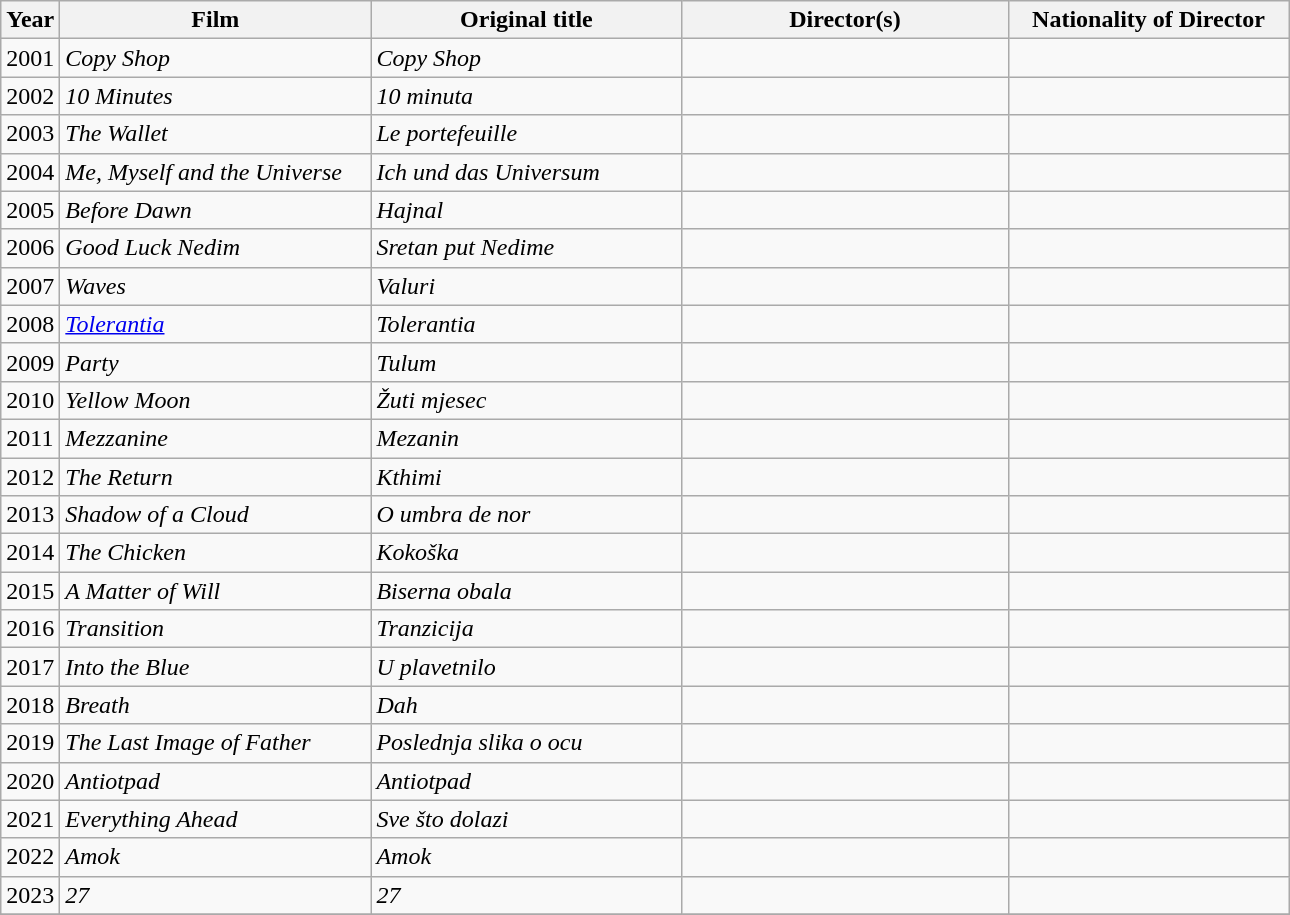<table class="wikitable sortable">
<tr>
<th style="width:30px;">Year</th>
<th style="width:200px;">Film</th>
<th style="width:200px;">Original title</th>
<th style="width:210px;">Director(s)</th>
<th style="width:180px;">Nationality of Director</th>
</tr>
<tr>
<td>2001</td>
<td><em>Copy Shop</em></td>
<td><em>Copy Shop</em></td>
<td></td>
<td></td>
</tr>
<tr>
<td>2002</td>
<td><em>10 Minutes</em></td>
<td><em>10 minuta</em></td>
<td></td>
<td></td>
</tr>
<tr>
<td>2003</td>
<td><em>The Wallet</em></td>
<td><em>Le portefeuille</em></td>
<td></td>
<td></td>
</tr>
<tr>
<td>2004</td>
<td><em>Me, Myself and the Universe</em></td>
<td><em>Ich und das Universum</em></td>
<td></td>
<td></td>
</tr>
<tr>
<td>2005</td>
<td><em>Before Dawn</em></td>
<td><em>Hajnal</em></td>
<td></td>
<td></td>
</tr>
<tr>
<td>2006</td>
<td><em>Good Luck Nedim</em></td>
<td><em>Sretan put Nedime</em></td>
<td></td>
<td></td>
</tr>
<tr>
<td>2007</td>
<td><em>Waves</em></td>
<td><em>Valuri</em></td>
<td></td>
<td></td>
</tr>
<tr>
<td>2008</td>
<td><em><a href='#'>Tolerantia</a></em></td>
<td><em>Tolerantia</em></td>
<td></td>
<td></td>
</tr>
<tr>
<td>2009</td>
<td><em>Party</em></td>
<td><em>Tulum</em></td>
<td></td>
<td></td>
</tr>
<tr>
<td>2010</td>
<td><em>Yellow Moon</em></td>
<td><em>Žuti mjesec</em></td>
<td></td>
<td></td>
</tr>
<tr>
<td>2011</td>
<td><em>Mezzanine</em></td>
<td><em>Mezanin</em></td>
<td></td>
<td></td>
</tr>
<tr>
<td>2012</td>
<td><em>The Return</em></td>
<td><em>Kthimi</em></td>
<td></td>
<td></td>
</tr>
<tr>
<td>2013</td>
<td><em>Shadow of a Cloud</em></td>
<td><em>O umbra de nor</em></td>
<td></td>
<td></td>
</tr>
<tr>
<td>2014</td>
<td><em>The Chicken</em></td>
<td><em>Kokoška</em></td>
<td></td>
<td></td>
</tr>
<tr>
<td>2015</td>
<td><em>A Matter of Will</em></td>
<td><em>Biserna obala</em></td>
<td></td>
<td></td>
</tr>
<tr>
<td>2016</td>
<td><em>Transition</em></td>
<td><em>Tranzicija</em></td>
<td></td>
<td></td>
</tr>
<tr>
<td>2017</td>
<td><em>Into the Blue</em></td>
<td><em>U plavetnilo</em></td>
<td></td>
<td></td>
</tr>
<tr>
<td>2018</td>
<td><em>Breath</em></td>
<td><em>Dah</em></td>
<td></td>
<td></td>
</tr>
<tr>
<td>2019</td>
<td><em>The Last Image of Father</em></td>
<td><em>Poslednja slika o ocu</em></td>
<td></td>
<td></td>
</tr>
<tr>
<td>2020</td>
<td><em>Antiotpad</em></td>
<td><em>Antiotpad</em></td>
<td></td>
<td></td>
</tr>
<tr>
<td>2021</td>
<td><em>Everything Ahead</em></td>
<td><em>Sve što dolazi</em></td>
<td></td>
<td></td>
</tr>
<tr>
<td>2022</td>
<td><em>Amok</em></td>
<td><em>Amok</em></td>
<td></td>
<td></td>
</tr>
<tr>
<td>2023</td>
<td><em>27</em></td>
<td><em>27</em></td>
<td></td>
<td></td>
</tr>
<tr>
</tr>
</table>
